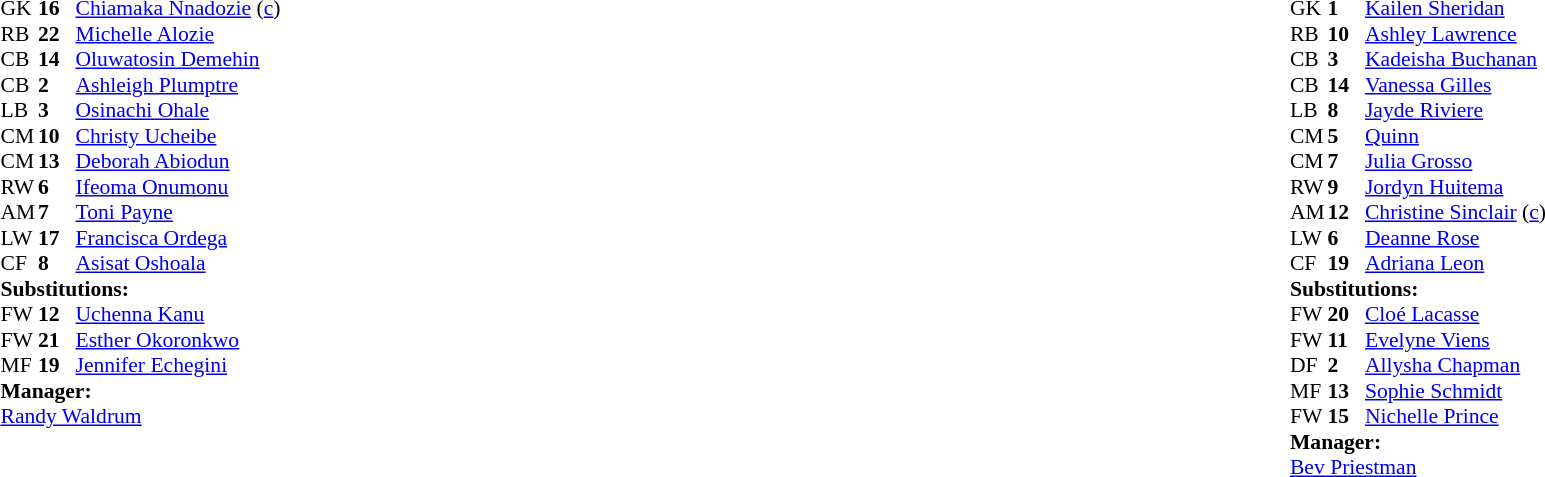<table width="100%">
<tr>
<td valign="top" width="40%"><br><table style="font-size:90%" cellspacing="0" cellpadding="0">
<tr>
<th width=25></th>
<th width=25></th>
</tr>
<tr>
<td>GK</td>
<td><strong>16</strong></td>
<td><a href='#'>Chiamaka Nnadozie</a> (<a href='#'>c</a>)</td>
</tr>
<tr>
<td>RB</td>
<td><strong>22</strong></td>
<td><a href='#'>Michelle Alozie</a></td>
</tr>
<tr>
<td>CB</td>
<td><strong>14</strong></td>
<td><a href='#'>Oluwatosin Demehin</a></td>
<td></td>
</tr>
<tr>
<td>CB</td>
<td><strong>2</strong></td>
<td><a href='#'>Ashleigh Plumptre</a></td>
</tr>
<tr>
<td>LB</td>
<td><strong>3</strong></td>
<td><a href='#'>Osinachi Ohale</a></td>
</tr>
<tr>
<td>CM</td>
<td><strong>10</strong></td>
<td><a href='#'>Christy Ucheibe</a></td>
</tr>
<tr>
<td>CM</td>
<td><strong>13</strong></td>
<td><a href='#'>Deborah Abiodun</a></td>
<td></td>
</tr>
<tr>
<td>RW</td>
<td><strong>6</strong></td>
<td><a href='#'>Ifeoma Onumonu</a></td>
<td></td>
<td></td>
</tr>
<tr>
<td>AM</td>
<td><strong>7</strong></td>
<td><a href='#'>Toni Payne</a></td>
</tr>
<tr>
<td>LW</td>
<td><strong>17</strong></td>
<td><a href='#'>Francisca Ordega</a></td>
<td></td>
<td></td>
</tr>
<tr>
<td>CF</td>
<td><strong>8</strong></td>
<td><a href='#'>Asisat Oshoala</a></td>
<td></td>
<td></td>
</tr>
<tr>
<td colspan=3><strong>Substitutions:</strong></td>
</tr>
<tr>
<td>FW</td>
<td><strong>12</strong></td>
<td><a href='#'>Uchenna Kanu</a></td>
<td></td>
<td></td>
</tr>
<tr>
<td>FW</td>
<td><strong>21</strong></td>
<td><a href='#'>Esther Okoronkwo</a></td>
<td></td>
<td></td>
</tr>
<tr>
<td>MF</td>
<td><strong>19</strong></td>
<td><a href='#'>Jennifer Echegini</a></td>
<td></td>
<td></td>
</tr>
<tr>
<td colspan=3><strong>Manager:</strong></td>
</tr>
<tr>
<td colspan=3> <a href='#'>Randy Waldrum</a></td>
</tr>
</table>
</td>
<td valign="top"></td>
<td valign="top" width="50%"><br><table style="font-size:90%; margin:auto" cellspacing="0" cellpadding="0">
<tr>
<th width=25></th>
<th width=25></th>
</tr>
<tr>
<td>GK</td>
<td><strong>1</strong></td>
<td><a href='#'>Kailen Sheridan</a></td>
</tr>
<tr>
<td>RB</td>
<td><strong>10</strong></td>
<td><a href='#'>Ashley Lawrence</a></td>
<td></td>
</tr>
<tr>
<td>CB</td>
<td><strong>3</strong></td>
<td><a href='#'>Kadeisha Buchanan</a></td>
</tr>
<tr>
<td>CB</td>
<td><strong>14</strong></td>
<td><a href='#'>Vanessa Gilles</a></td>
</tr>
<tr>
<td>LB</td>
<td><strong>8</strong></td>
<td><a href='#'>Jayde Riviere</a></td>
<td></td>
<td></td>
</tr>
<tr>
<td>CM</td>
<td><strong>5</strong></td>
<td><a href='#'>Quinn</a></td>
</tr>
<tr>
<td>CM</td>
<td><strong>7</strong></td>
<td><a href='#'>Julia Grosso</a></td>
<td></td>
<td></td>
</tr>
<tr>
<td>RW</td>
<td><strong>9</strong></td>
<td><a href='#'>Jordyn Huitema</a></td>
</tr>
<tr>
<td>AM</td>
<td><strong>12</strong></td>
<td><a href='#'>Christine Sinclair</a> (<a href='#'>c</a>)</td>
<td></td>
<td></td>
</tr>
<tr>
<td>LW</td>
<td><strong>6</strong></td>
<td><a href='#'>Deanne Rose</a></td>
<td></td>
<td></td>
</tr>
<tr>
<td>CF</td>
<td><strong>19</strong></td>
<td><a href='#'>Adriana Leon</a></td>
<td></td>
<td></td>
</tr>
<tr>
<td colspan=3><strong>Substitutions:</strong></td>
</tr>
<tr>
<td>FW</td>
<td><strong>20</strong></td>
<td><a href='#'>Cloé Lacasse</a></td>
<td></td>
<td></td>
</tr>
<tr>
<td>FW</td>
<td><strong>11</strong></td>
<td><a href='#'>Evelyne Viens</a></td>
<td></td>
<td></td>
</tr>
<tr>
<td>DF</td>
<td><strong>2</strong></td>
<td><a href='#'>Allysha Chapman</a></td>
<td></td>
<td></td>
</tr>
<tr>
<td>MF</td>
<td><strong>13</strong></td>
<td><a href='#'>Sophie Schmidt</a></td>
<td></td>
<td></td>
</tr>
<tr>
<td>FW</td>
<td><strong>15</strong></td>
<td><a href='#'>Nichelle Prince</a></td>
<td></td>
<td></td>
</tr>
<tr>
<td colspan=3><strong>Manager:</strong></td>
</tr>
<tr>
<td colspan=3> <a href='#'>Bev Priestman</a></td>
</tr>
</table>
</td>
</tr>
</table>
